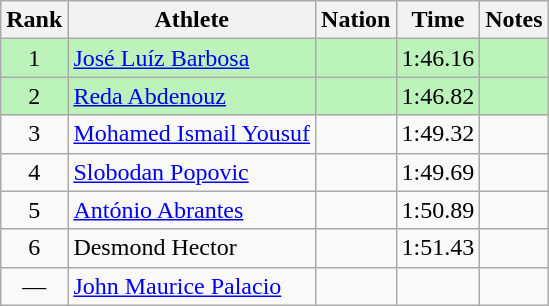<table class="wikitable sortable" style="text-align:center">
<tr>
<th>Rank</th>
<th>Athlete</th>
<th>Nation</th>
<th>Time</th>
<th>Notes</th>
</tr>
<tr style="background:#bbf3bb;">
<td>1</td>
<td align=left><a href='#'>José Luíz Barbosa</a></td>
<td align=left></td>
<td>1:46.16</td>
<td></td>
</tr>
<tr style="background:#bbf3bb;">
<td>2</td>
<td align=left><a href='#'>Reda Abdenouz</a></td>
<td align=left></td>
<td>1:46.82</td>
<td></td>
</tr>
<tr>
<td>3</td>
<td align=left><a href='#'>Mohamed Ismail Yousuf</a></td>
<td align=left></td>
<td>1:49.32</td>
<td></td>
</tr>
<tr>
<td>4</td>
<td align=left><a href='#'>Slobodan Popovic</a></td>
<td align=left></td>
<td>1:49.69</td>
<td></td>
</tr>
<tr>
<td>5</td>
<td align=left><a href='#'>António Abrantes</a></td>
<td align="left"></td>
<td>1:50.89</td>
<td></td>
</tr>
<tr>
<td>6</td>
<td align=left>Desmond Hector</td>
<td align="left"></td>
<td>1:51.43</td>
<td></td>
</tr>
<tr>
<td data-sort-value=8>—</td>
<td align=left><a href='#'>John Maurice Palacio</a></td>
<td align=left></td>
<td></td>
<td></td>
</tr>
</table>
